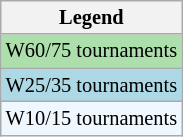<table class="wikitable" style="font-size:85%">
<tr>
<th>Legend</th>
</tr>
<tr style="background:#addfad;">
<td>W60/75 tournaments</td>
</tr>
<tr style="background:lightblue;">
<td>W25/35 tournaments</td>
</tr>
<tr style="background:#f0f8ff;">
<td>W10/15 tournaments</td>
</tr>
</table>
